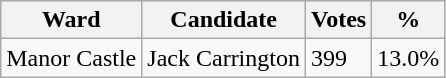<table class="wikitable">
<tr>
<th>Ward</th>
<th>Candidate</th>
<th>Votes</th>
<th>%</th>
</tr>
<tr>
<td>Manor Castle</td>
<td>Jack Carrington</td>
<td>399</td>
<td>13.0%</td>
</tr>
</table>
